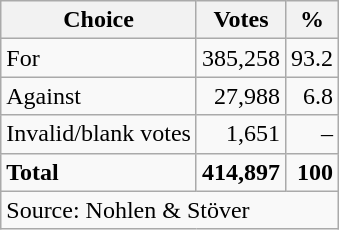<table class=wikitable style=text-align:right>
<tr>
<th>Choice</th>
<th>Votes</th>
<th>%</th>
</tr>
<tr>
<td align=left>For</td>
<td>385,258</td>
<td>93.2</td>
</tr>
<tr>
<td align=left>Against</td>
<td>27,988</td>
<td>6.8</td>
</tr>
<tr>
<td align=left>Invalid/blank votes</td>
<td>1,651</td>
<td>–</td>
</tr>
<tr>
<td align=left><strong>Total</strong></td>
<td><strong>414,897</strong></td>
<td><strong>100</strong></td>
</tr>
<tr>
<td align=left colspan=3>Source: Nohlen & Stöver</td>
</tr>
</table>
